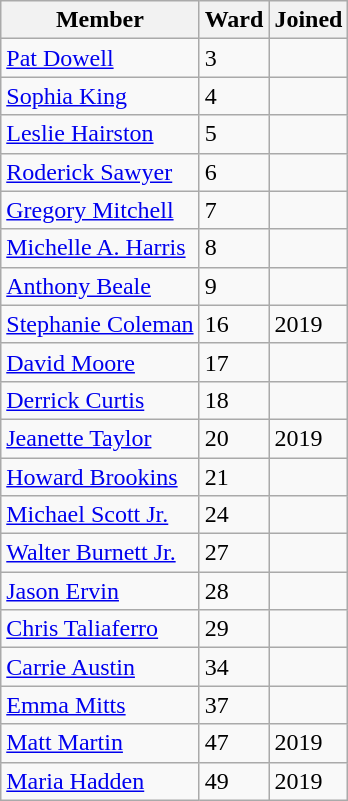<table class="wikitable sortable">
<tr>
<th>Member</th>
<th>Ward</th>
<th>Joined</th>
</tr>
<tr>
<td><a href='#'>Pat Dowell</a></td>
<td>3</td>
<td></td>
</tr>
<tr>
<td><a href='#'>Sophia King</a></td>
<td>4</td>
<td></td>
</tr>
<tr>
<td><a href='#'>Leslie Hairston</a></td>
<td>5</td>
<td></td>
</tr>
<tr>
<td><a href='#'>Roderick Sawyer</a></td>
<td>6</td>
<td></td>
</tr>
<tr>
<td><a href='#'>Gregory Mitchell</a></td>
<td>7</td>
<td></td>
</tr>
<tr>
<td><a href='#'>Michelle A. Harris</a></td>
<td>8</td>
<td></td>
</tr>
<tr>
<td><a href='#'>Anthony Beale</a></td>
<td>9</td>
<td></td>
</tr>
<tr>
<td><a href='#'>Stephanie Coleman</a></td>
<td>16</td>
<td>2019</td>
</tr>
<tr>
<td><a href='#'>David Moore</a></td>
<td>17</td>
<td></td>
</tr>
<tr>
<td><a href='#'>Derrick Curtis</a></td>
<td>18</td>
<td></td>
</tr>
<tr>
<td><a href='#'>Jeanette Taylor</a></td>
<td>20</td>
<td>2019</td>
</tr>
<tr>
<td><a href='#'>Howard Brookins</a></td>
<td>21</td>
<td></td>
</tr>
<tr>
<td><a href='#'>Michael Scott Jr.</a></td>
<td>24</td>
<td></td>
</tr>
<tr>
<td><a href='#'>Walter Burnett Jr.</a></td>
<td>27</td>
<td></td>
</tr>
<tr>
<td><a href='#'>Jason Ervin</a></td>
<td>28</td>
<td></td>
</tr>
<tr>
<td><a href='#'>Chris Taliaferro</a></td>
<td>29</td>
<td></td>
</tr>
<tr>
<td><a href='#'>Carrie Austin</a></td>
<td>34</td>
<td></td>
</tr>
<tr>
<td><a href='#'>Emma Mitts</a></td>
<td>37</td>
<td></td>
</tr>
<tr>
<td><a href='#'>Matt Martin</a></td>
<td>47</td>
<td>2019</td>
</tr>
<tr>
<td><a href='#'>Maria Hadden</a></td>
<td>49</td>
<td>2019</td>
</tr>
</table>
